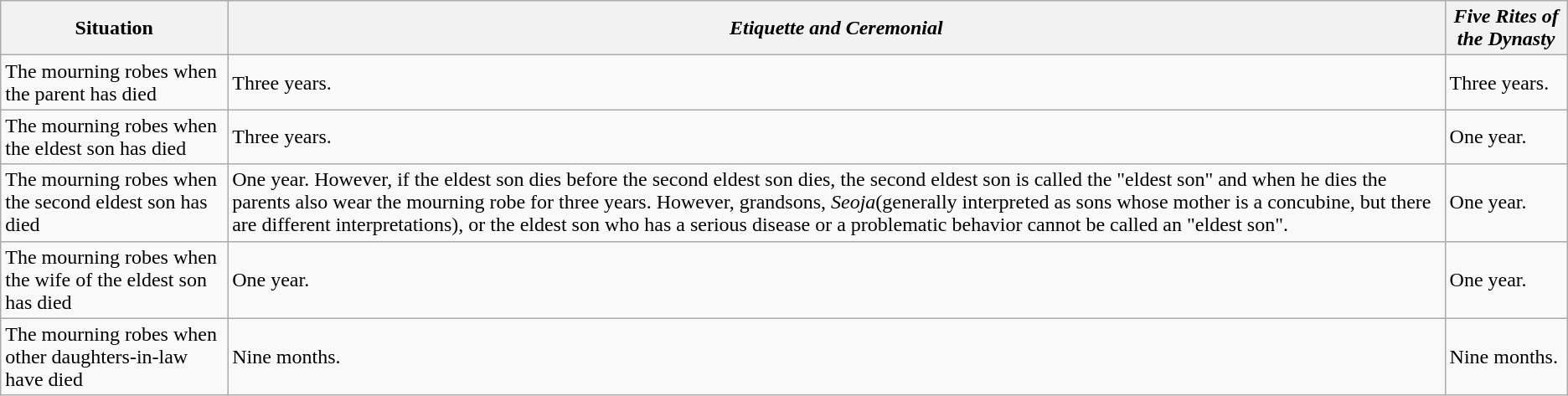<table class="wikitable">
<tr>
<th>Situation</th>
<th><em>Etiquette and Ceremonial</em></th>
<th><em>Five Rites of the Dynasty</em></th>
</tr>
<tr>
<td>The mourning robes when the parent has died</td>
<td>Three years.</td>
<td>Three years.</td>
</tr>
<tr>
<td>The mourning robes when the eldest son has died</td>
<td>Three years.</td>
<td>One year.</td>
</tr>
<tr>
<td>The mourning robes when the second eldest son has died</td>
<td>One year. However, if the eldest son dies before the second eldest son dies, the second eldest son is called the "eldest son" and when he dies the parents also wear the mourning robe for three years. However, grandsons, <em>Seoja</em>(generally interpreted as sons whose mother is a concubine, but there are different interpretations), or the eldest son who has a serious disease or a problematic behavior cannot be called an "eldest son".</td>
<td>One year.</td>
</tr>
<tr>
<td>The mourning robes when the wife of the eldest son has died</td>
<td>One year.</td>
<td>One year.</td>
</tr>
<tr>
<td>The mourning robes when other daughters-in-law have died</td>
<td>Nine months.</td>
<td>Nine months.</td>
</tr>
</table>
